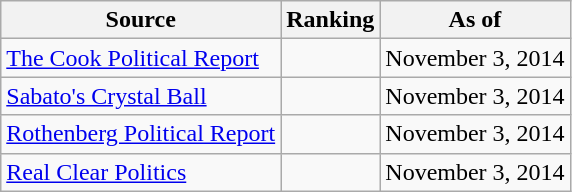<table class="wikitable" style="text-align:center">
<tr>
<th>Source</th>
<th>Ranking</th>
<th>As of</th>
</tr>
<tr>
<td align=left><a href='#'>The Cook Political Report</a></td>
<td></td>
<td>November 3, 2014</td>
</tr>
<tr>
<td align=left><a href='#'>Sabato's Crystal Ball</a></td>
<td></td>
<td>November 3, 2014</td>
</tr>
<tr>
<td align=left><a href='#'>Rothenberg Political Report</a></td>
<td></td>
<td>November 3, 2014</td>
</tr>
<tr>
<td align=left><a href='#'>Real Clear Politics</a></td>
<td></td>
<td>November 3, 2014</td>
</tr>
</table>
